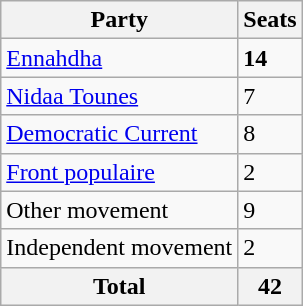<table class="wikitable">
<tr>
<th>Party</th>
<th>Seats</th>
</tr>
<tr>
<td><a href='#'>Ennahdha</a></td>
<td><strong>14</strong></td>
</tr>
<tr>
<td><a href='#'>Nidaa Tounes</a></td>
<td>7</td>
</tr>
<tr>
<td><a href='#'>Democratic Current</a></td>
<td>8</td>
</tr>
<tr>
<td><a href='#'>Front populaire</a></td>
<td>2</td>
</tr>
<tr>
<td>Other movement</td>
<td>9</td>
</tr>
<tr>
<td>Independent movement</td>
<td>2</td>
</tr>
<tr>
<th>Total</th>
<th>42</th>
</tr>
</table>
